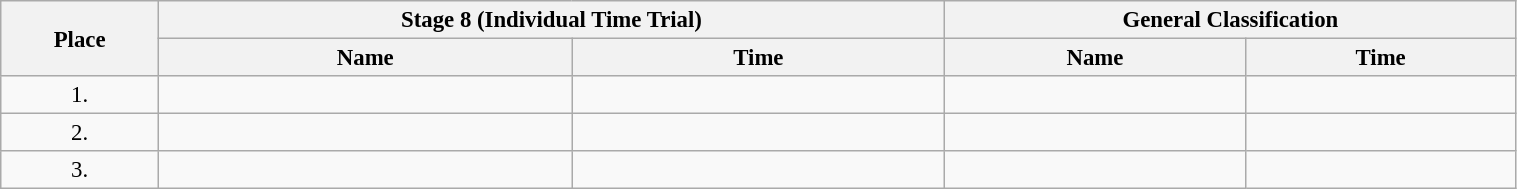<table class="wikitable"  style="font-size:95%; width:80%;">
<tr>
<th rowspan="2">Place</th>
<th colspan="2">Stage 8 (Individual Time Trial)</th>
<th colspan="2">General Classification</th>
</tr>
<tr>
<th>Name</th>
<th>Time</th>
<th>Name</th>
<th>Time</th>
</tr>
<tr>
<td style="text-align:center;">1.</td>
<td></td>
<td></td>
<td></td>
<td></td>
</tr>
<tr>
<td style="text-align:center;">2.</td>
<td></td>
<td></td>
<td></td>
<td></td>
</tr>
<tr>
<td style="text-align:center;">3.</td>
<td></td>
<td></td>
<td></td>
<td></td>
</tr>
</table>
